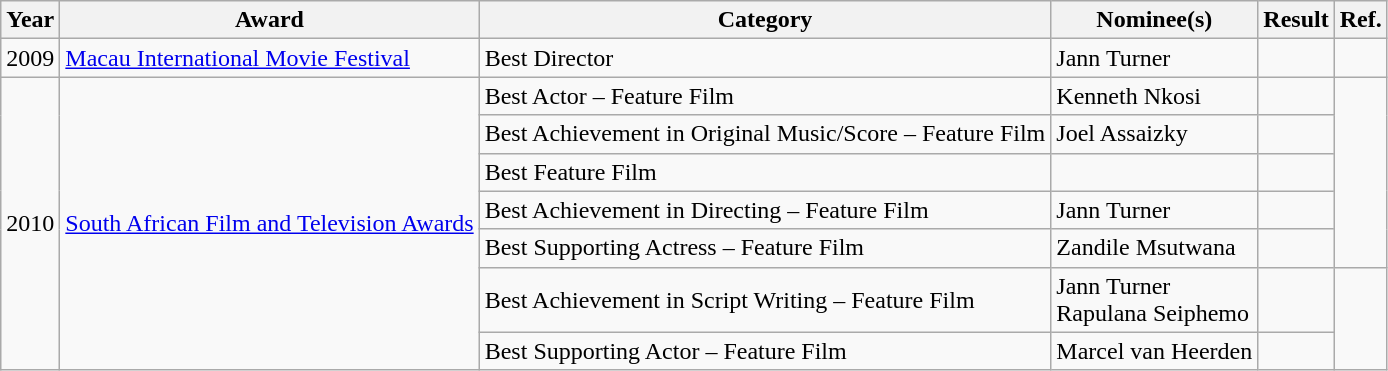<table class="wikitable sortable plainrowheaders" style="font-size\">
<tr>
<th>Year</th>
<th>Award</th>
<th>Category</th>
<th>Nominee(s)</th>
<th>Result</th>
<th>Ref.</th>
</tr>
<tr>
<td>2009</td>
<td><a href='#'>Macau International Movie Festival</a></td>
<td>Best Director</td>
<td>Jann Turner</td>
<td></td>
<td></td>
</tr>
<tr>
<td rowspan="7">2010</td>
<td rowspan="7"><a href='#'>South African Film and Television Awards</a></td>
<td>Best Actor – Feature Film</td>
<td>Kenneth Nkosi</td>
<td></td>
<td rowspan="5"></td>
</tr>
<tr>
<td>Best Achievement in Original Music/Score – Feature Film</td>
<td>Joel Assaizky</td>
<td></td>
</tr>
<tr>
<td>Best Feature Film</td>
<td></td>
<td></td>
</tr>
<tr>
<td>Best Achievement in Directing – Feature Film</td>
<td>Jann Turner</td>
<td></td>
</tr>
<tr>
<td>Best Supporting Actress – Feature Film</td>
<td>Zandile Msutwana</td>
<td></td>
</tr>
<tr>
<td>Best Achievement in Script Writing – Feature Film</td>
<td>Jann Turner <br>Rapulana Seiphemo</td>
<td></td>
</tr>
<tr>
<td>Best Supporting Actor – Feature Film</td>
<td>Marcel van Heerden</td>
<td></td>
</tr>
</table>
